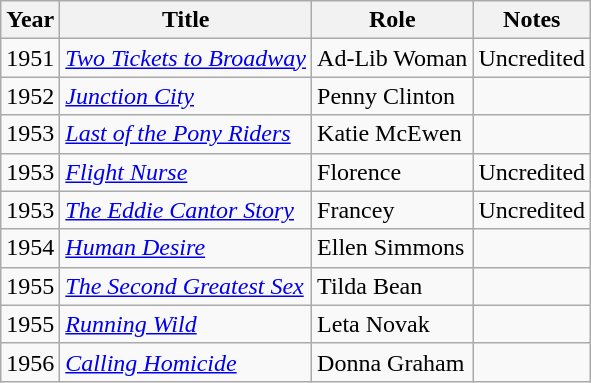<table class="wikitable">
<tr>
<th>Year</th>
<th>Title</th>
<th>Role</th>
<th>Notes</th>
</tr>
<tr>
<td>1951</td>
<td><em><a href='#'>Two Tickets to Broadway</a></em></td>
<td>Ad-Lib Woman</td>
<td>Uncredited</td>
</tr>
<tr>
<td>1952</td>
<td><em><a href='#'>Junction City</a></em></td>
<td>Penny Clinton</td>
<td></td>
</tr>
<tr>
<td>1953</td>
<td><em><a href='#'>Last of the Pony Riders</a></em></td>
<td>Katie McEwen</td>
<td></td>
</tr>
<tr>
<td>1953</td>
<td><em><a href='#'>Flight Nurse</a></em></td>
<td>Florence</td>
<td>Uncredited</td>
</tr>
<tr>
<td>1953</td>
<td><em><a href='#'>The Eddie Cantor Story</a></em></td>
<td>Francey</td>
<td>Uncredited</td>
</tr>
<tr>
<td>1954</td>
<td><em><a href='#'>Human Desire</a></em></td>
<td>Ellen Simmons</td>
<td></td>
</tr>
<tr>
<td>1955</td>
<td><em><a href='#'>The Second Greatest Sex</a></em></td>
<td>Tilda Bean</td>
<td></td>
</tr>
<tr>
<td>1955</td>
<td><em><a href='#'>Running Wild</a></em></td>
<td>Leta Novak</td>
<td></td>
</tr>
<tr>
<td>1956</td>
<td><em><a href='#'>Calling Homicide</a></em></td>
<td>Donna Graham</td>
<td></td>
</tr>
</table>
